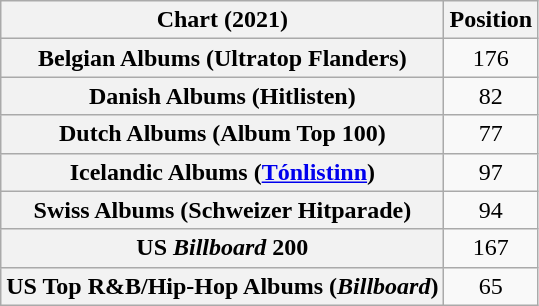<table class="wikitable sortable plainrowheaders" style="text-align:center">
<tr>
<th scope="col">Chart (2021)</th>
<th scope="col">Position</th>
</tr>
<tr>
<th scope="row">Belgian Albums (Ultratop Flanders)</th>
<td>176</td>
</tr>
<tr>
<th scope="row">Danish Albums (Hitlisten)</th>
<td>82</td>
</tr>
<tr>
<th scope="row">Dutch Albums (Album Top 100)</th>
<td>77</td>
</tr>
<tr>
<th scope="row">Icelandic Albums (<a href='#'>Tónlistinn</a>)</th>
<td>97</td>
</tr>
<tr>
<th scope="row">Swiss Albums (Schweizer Hitparade)</th>
<td>94</td>
</tr>
<tr>
<th scope="row">US <em>Billboard</em> 200</th>
<td>167</td>
</tr>
<tr>
<th scope="row">US Top R&B/Hip-Hop Albums (<em>Billboard</em>)</th>
<td>65</td>
</tr>
</table>
